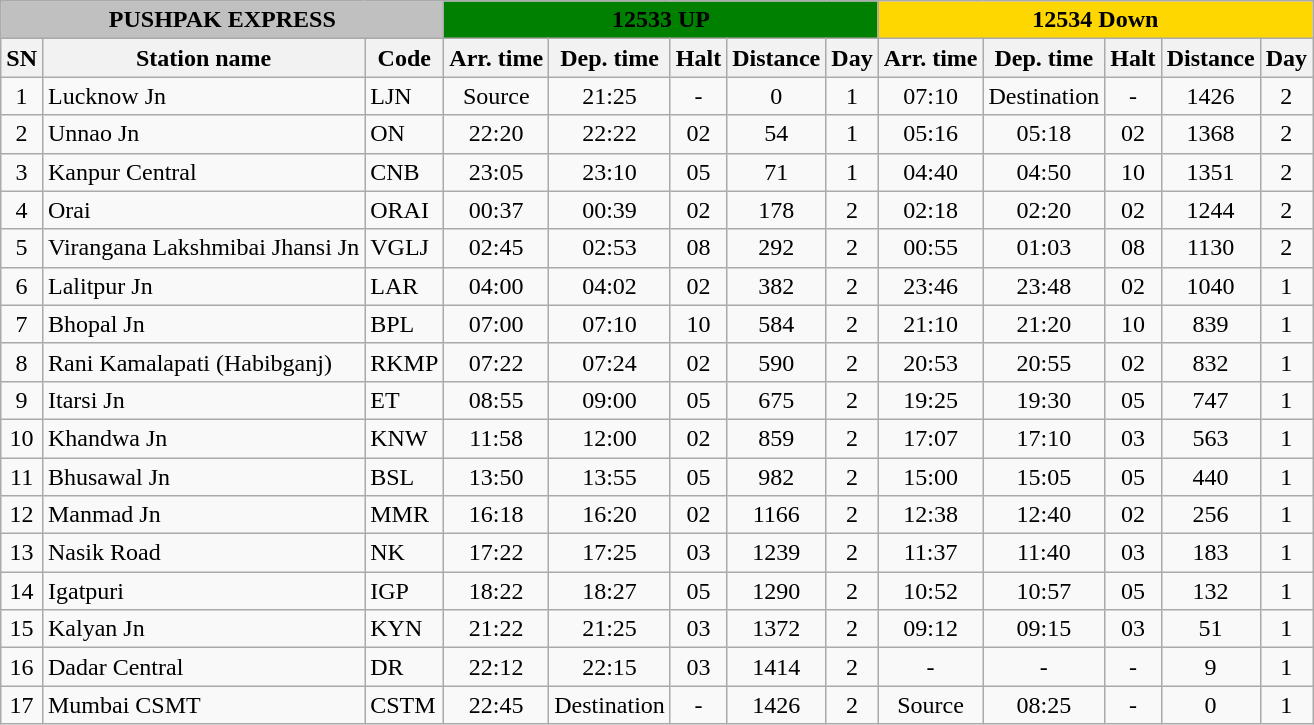<table class="wikitable">
<tr>
<th colspan="3" style="background:silver;">PUSHPAK EXPRESS</th>
<th colspan="5" style="background:green;">12533 UP</th>
<th colspan="5" style="background:gold;">12534 Down</th>
</tr>
<tr>
<th>SN</th>
<th>Station name</th>
<th>Code</th>
<th>Arr. time</th>
<th>Dep. time</th>
<th>Halt</th>
<th>Distance</th>
<th>Day</th>
<th>Arr. time</th>
<th>Dep. time</th>
<th>Halt</th>
<th>Distance</th>
<th>Day</th>
</tr>
<tr>
<td style="text-align:center">1</td>
<td>Lucknow Jn</td>
<td>LJN</td>
<td style="text-align:center">Source</td>
<td style="text-align:center">21:25</td>
<td style="text-align:center">-</td>
<td style="text-align:center">0</td>
<td style="text-align:center">1</td>
<td style="text-align:center">07:10</td>
<td style="text-align:center">Destination</td>
<td style="text-align:center">-</td>
<td style="text-align:center">1426</td>
<td style="text-align:center">2</td>
</tr>
<tr>
<td style="text-align:center">2</td>
<td>Unnao Jn</td>
<td>ON</td>
<td style="text-align:center">22:20</td>
<td style="text-align:center">22:22</td>
<td style="text-align:center">02</td>
<td style="text-align:center">54</td>
<td style="text-align:center">1</td>
<td style="text-align:center">05:16</td>
<td style="text-align:center">05:18</td>
<td style="text-align:center">02</td>
<td style="text-align:center">1368</td>
<td style="text-align:center">2</td>
</tr>
<tr>
<td style="text-align:center">3</td>
<td>Kanpur Central</td>
<td>CNB</td>
<td style="text-align:center">23:05</td>
<td style="text-align:center">23:10</td>
<td style="text-align:center">05</td>
<td style="text-align:center">71</td>
<td style="text-align:center">1</td>
<td style="text-align:center">04:40</td>
<td style="text-align:center">04:50</td>
<td style="text-align:center">10</td>
<td style="text-align:center">1351</td>
<td style="text-align:center">2</td>
</tr>
<tr>
<td style="text-align:center">4</td>
<td>Orai</td>
<td>ORAI</td>
<td style="text-align:center">00:37</td>
<td style="text-align:center">00:39</td>
<td style="text-align:center">02</td>
<td style="text-align:center">178</td>
<td style="text-align:center">2</td>
<td style="text-align:center">02:18</td>
<td style="text-align:center">02:20</td>
<td style="text-align:center">02</td>
<td style="text-align:center">1244</td>
<td style="text-align:center">2</td>
</tr>
<tr>
<td style="text-align:center">5</td>
<td>Virangana Lakshmibai Jhansi Jn</td>
<td>VGLJ</td>
<td style="text-align:center">02:45</td>
<td style="text-align:center">02:53</td>
<td style="text-align:center">08</td>
<td style="text-align:center">292</td>
<td style="text-align:center">2</td>
<td style="text-align:center">00:55</td>
<td style="text-align:center">01:03</td>
<td style="text-align:center">08</td>
<td style="text-align:center">1130</td>
<td style="text-align:center">2</td>
</tr>
<tr>
<td style="text-align:center">6</td>
<td>Lalitpur Jn</td>
<td>LAR</td>
<td style="text-align:center">04:00</td>
<td style="text-align:center">04:02</td>
<td style="text-align:center">02</td>
<td style="text-align:center">382</td>
<td style="text-align:center">2</td>
<td style="text-align:center">23:46</td>
<td style="text-align:center">23:48</td>
<td style="text-align:center">02</td>
<td style="text-align:center">1040</td>
<td style="text-align:center">1</td>
</tr>
<tr>
<td style="text-align:center">7</td>
<td>Bhopal Jn</td>
<td>BPL</td>
<td style="text-align:center">07:00</td>
<td style="text-align:center">07:10</td>
<td style="text-align:center">10</td>
<td style="text-align:center">584</td>
<td style="text-align:center">2</td>
<td style="text-align:center">21:10</td>
<td style="text-align:center">21:20</td>
<td style="text-align:center">10</td>
<td style="text-align:center">839</td>
<td style="text-align:center">1</td>
</tr>
<tr>
<td style="text-align:center">8</td>
<td>Rani Kamalapati (Habibganj)</td>
<td>RKMP</td>
<td style="text-align:center">07:22</td>
<td style="text-align:center">07:24</td>
<td style="text-align:center">02</td>
<td style="text-align:center">590</td>
<td style="text-align:center">2</td>
<td style="text-align:center">20:53</td>
<td style="text-align:center">20:55</td>
<td style="text-align:center">02</td>
<td style="text-align:center">832</td>
<td style="text-align:center">1</td>
</tr>
<tr>
<td style="text-align:center">9</td>
<td>Itarsi Jn</td>
<td>ET</td>
<td style="text-align:center">08:55</td>
<td style="text-align:center">09:00</td>
<td style="text-align:center">05</td>
<td style="text-align:center">675</td>
<td style="text-align:center">2</td>
<td style="text-align:center">19:25</td>
<td style="text-align:center">19:30</td>
<td style="text-align:center">05</td>
<td style="text-align:center">747</td>
<td style="text-align:center">1</td>
</tr>
<tr>
<td style="text-align:center">10</td>
<td>Khandwa Jn</td>
<td>KNW</td>
<td style="text-align:center">11:58</td>
<td style="text-align:center">12:00</td>
<td style="text-align:center">02</td>
<td style="text-align:center">859</td>
<td style="text-align:center">2</td>
<td style="text-align:center">17:07</td>
<td style="text-align:center">17:10</td>
<td style="text-align:center">03</td>
<td style="text-align:center">563</td>
<td style="text-align:center">1</td>
</tr>
<tr>
<td style="text-align:center">11</td>
<td>Bhusawal Jn</td>
<td>BSL</td>
<td style="text-align:center">13:50</td>
<td style="text-align:center">13:55</td>
<td style="text-align:center">05</td>
<td style="text-align:center">982</td>
<td style="text-align:center">2</td>
<td style="text-align:center">15:00</td>
<td style="text-align:center">15:05</td>
<td style="text-align:center">05</td>
<td style="text-align:center">440</td>
<td style="text-align:center">1</td>
</tr>
<tr>
<td style="text-align:center">12</td>
<td>Manmad Jn</td>
<td>MMR</td>
<td style="text-align:center">16:18</td>
<td style="text-align:center">16:20</td>
<td style="text-align:center">02</td>
<td style="text-align:center">1166</td>
<td style="text-align:center">2</td>
<td style="text-align:center">12:38</td>
<td style="text-align:center">12:40</td>
<td style="text-align:center">02</td>
<td style="text-align:center">256</td>
<td style="text-align:center">1</td>
</tr>
<tr>
<td style="text-align:center">13</td>
<td>Nasik Road</td>
<td>NK</td>
<td style="text-align:center">17:22</td>
<td style="text-align:center">17:25</td>
<td style="text-align:center">03</td>
<td style="text-align:center">1239</td>
<td style="text-align:center">2</td>
<td style="text-align:center">11:37</td>
<td style="text-align:center">11:40</td>
<td style="text-align:center">03</td>
<td style="text-align:center">183</td>
<td style="text-align:center">1</td>
</tr>
<tr>
<td style="text-align:center">14</td>
<td>Igatpuri</td>
<td>IGP</td>
<td style="text-align:center">18:22</td>
<td style="text-align:center">18:27</td>
<td style="text-align:center">05</td>
<td style="text-align:center">1290</td>
<td style="text-align:center">2</td>
<td style="text-align:center">10:52</td>
<td style="text-align:center">10:57</td>
<td style="text-align:center">05</td>
<td style="text-align:center">132</td>
<td style="text-align:center">1</td>
</tr>
<tr>
<td style="text-align:center">15</td>
<td>Kalyan Jn</td>
<td>KYN</td>
<td style="text-align:center">21:22</td>
<td style="text-align:center">21:25</td>
<td style="text-align:center">03</td>
<td style="text-align:center">1372</td>
<td style="text-align:center">2</td>
<td style="text-align:center">09:12</td>
<td style="text-align:center">09:15</td>
<td style="text-align:center">03</td>
<td style="text-align:center">51</td>
<td style="text-align:center">1</td>
</tr>
<tr>
<td style="text-align:center">16</td>
<td>Dadar Central</td>
<td>DR</td>
<td style="text-align:center">22:12</td>
<td style="text-align:center">22:15</td>
<td style="text-align:center">03</td>
<td style="text-align:center">1414</td>
<td style="text-align:center">2</td>
<td style="text-align:center">-</td>
<td style="text-align:center">-</td>
<td style="text-align:center">-</td>
<td style="text-align:center">9</td>
<td style="text-align:center">1</td>
</tr>
<tr>
<td style="text-align:center">17</td>
<td>Mumbai CSMT</td>
<td>CSTM</td>
<td style="text-align:center">22:45</td>
<td style="text-align:center">Destination</td>
<td style="text-align:center">-</td>
<td style="text-align:center">1426</td>
<td style="text-align:center">2</td>
<td style="text-align:center">Source</td>
<td style="text-align:center">08:25</td>
<td style="text-align:center">-</td>
<td style="text-align:center">0</td>
<td style="text-align:center">1</td>
</tr>
</table>
